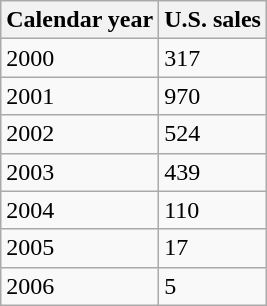<table class="wikitable">
<tr>
<th>Calendar year</th>
<th>U.S. sales</th>
</tr>
<tr>
<td>2000</td>
<td>317</td>
</tr>
<tr>
<td>2001</td>
<td>970</td>
</tr>
<tr>
<td>2002</td>
<td>524</td>
</tr>
<tr>
<td>2003</td>
<td>439</td>
</tr>
<tr>
<td>2004</td>
<td>110</td>
</tr>
<tr>
<td>2005</td>
<td>17</td>
</tr>
<tr>
<td>2006</td>
<td>5</td>
</tr>
</table>
